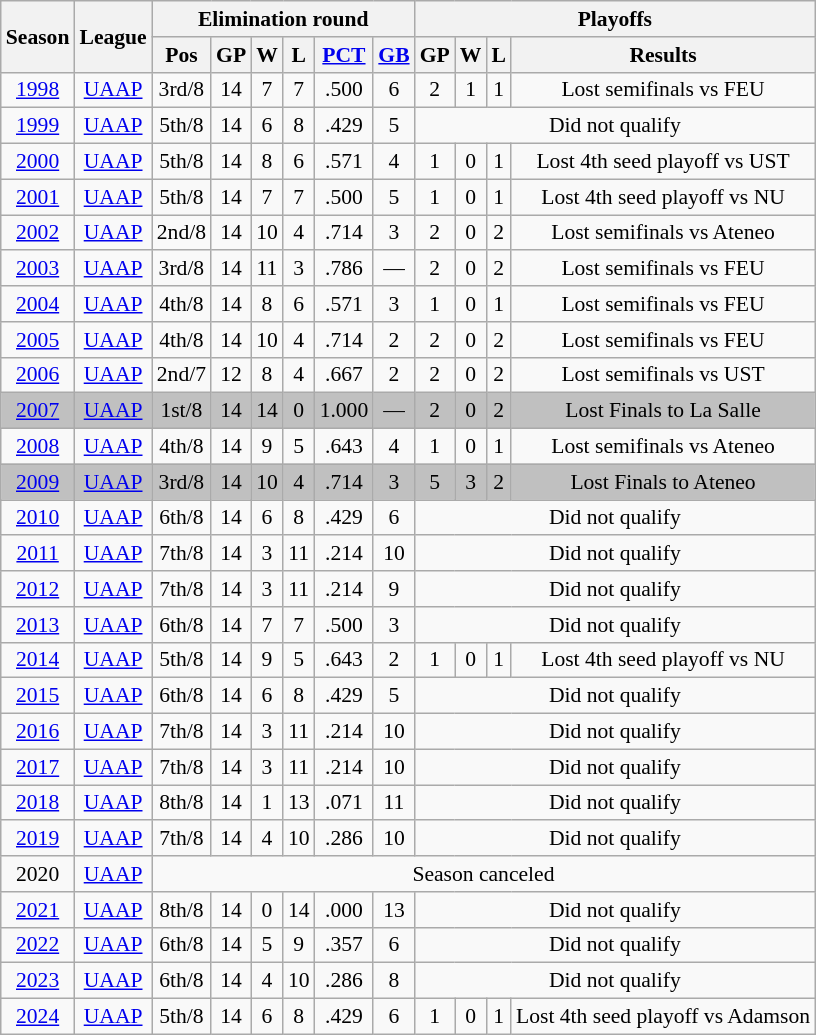<table class="wikitable" style="text-align:center; font-size:90%">
<tr>
<th rowspan="2">Season</th>
<th rowspan="2">League</th>
<th colspan="6">Elimination round</th>
<th colspan="4">Playoffs</th>
</tr>
<tr>
<th>Pos</th>
<th>GP</th>
<th>W</th>
<th>L</th>
<th><a href='#'>PCT</a></th>
<th><a href='#'>GB</a></th>
<th>GP</th>
<th>W</th>
<th>L</th>
<th>Results</th>
</tr>
<tr>
<td><a href='#'>1998</a></td>
<td><a href='#'>UAAP</a></td>
<td>3rd/8</td>
<td>14</td>
<td>7</td>
<td>7</td>
<td>.500</td>
<td>6</td>
<td>2</td>
<td>1</td>
<td>1</td>
<td>Lost semifinals vs FEU</td>
</tr>
<tr>
<td><a href='#'>1999</a></td>
<td><a href='#'>UAAP</a></td>
<td>5th/8</td>
<td>14</td>
<td>6</td>
<td>8</td>
<td>.429</td>
<td>5</td>
<td colspan="4">Did not qualify</td>
</tr>
<tr>
<td><a href='#'>2000</a></td>
<td><a href='#'>UAAP</a></td>
<td>5th/8</td>
<td>14</td>
<td>8</td>
<td>6</td>
<td>.571</td>
<td>4</td>
<td>1</td>
<td>0</td>
<td>1</td>
<td>Lost 4th seed playoff vs UST</td>
</tr>
<tr>
<td><a href='#'>2001</a></td>
<td><a href='#'>UAAP</a></td>
<td>5th/8</td>
<td>14</td>
<td>7</td>
<td>7</td>
<td>.500</td>
<td>5</td>
<td>1</td>
<td>0</td>
<td>1</td>
<td>Lost 4th seed playoff vs NU</td>
</tr>
<tr>
<td><a href='#'>2002</a></td>
<td><a href='#'>UAAP</a></td>
<td>2nd/8</td>
<td>14</td>
<td>10</td>
<td>4</td>
<td>.714</td>
<td>3</td>
<td>2</td>
<td>0</td>
<td>2</td>
<td>Lost semifinals vs Ateneo</td>
</tr>
<tr>
<td><a href='#'>2003</a></td>
<td><a href='#'>UAAP</a></td>
<td>3rd/8</td>
<td>14</td>
<td>11</td>
<td>3</td>
<td>.786</td>
<td>—</td>
<td>2</td>
<td>0</td>
<td>2</td>
<td>Lost semifinals vs FEU</td>
</tr>
<tr>
<td><a href='#'>2004</a></td>
<td><a href='#'>UAAP</a></td>
<td>4th/8</td>
<td>14</td>
<td>8</td>
<td>6</td>
<td>.571</td>
<td>3</td>
<td>1</td>
<td>0</td>
<td>1</td>
<td>Lost semifinals vs FEU</td>
</tr>
<tr>
<td><a href='#'>2005</a></td>
<td><a href='#'>UAAP</a></td>
<td>4th/8</td>
<td>14</td>
<td>10</td>
<td>4</td>
<td>.714</td>
<td>2</td>
<td>2</td>
<td>0</td>
<td>2</td>
<td>Lost semifinals vs FEU</td>
</tr>
<tr>
<td><a href='#'>2006</a></td>
<td><a href='#'>UAAP</a></td>
<td>2nd/7</td>
<td>12</td>
<td>8</td>
<td>4</td>
<td>.667</td>
<td>2</td>
<td>2</td>
<td>0</td>
<td>2</td>
<td>Lost semifinals vs UST</td>
</tr>
<tr style="background:silver">
<td><a href='#'>2007</a></td>
<td><a href='#'>UAAP</a></td>
<td>1st/8</td>
<td>14</td>
<td>14</td>
<td>0</td>
<td>1.000</td>
<td>—</td>
<td>2</td>
<td>0</td>
<td>2</td>
<td>Lost Finals to La Salle</td>
</tr>
<tr>
<td><a href='#'>2008</a></td>
<td><a href='#'>UAAP</a></td>
<td>4th/8</td>
<td>14</td>
<td>9</td>
<td>5</td>
<td>.643</td>
<td>4</td>
<td>1</td>
<td>0</td>
<td>1</td>
<td>Lost semifinals vs Ateneo</td>
</tr>
<tr style="background:silver">
<td><a href='#'>2009</a></td>
<td><a href='#'>UAAP</a></td>
<td>3rd/8</td>
<td>14</td>
<td>10</td>
<td>4</td>
<td>.714</td>
<td>3</td>
<td>5</td>
<td>3</td>
<td>2</td>
<td>Lost Finals to Ateneo</td>
</tr>
<tr>
<td><a href='#'>2010</a></td>
<td><a href='#'>UAAP</a></td>
<td>6th/8</td>
<td>14</td>
<td>6</td>
<td>8</td>
<td>.429</td>
<td>6</td>
<td colspan="4">Did not qualify</td>
</tr>
<tr>
<td><a href='#'>2011</a></td>
<td><a href='#'>UAAP</a></td>
<td>7th/8</td>
<td>14</td>
<td>3</td>
<td>11</td>
<td>.214</td>
<td>10</td>
<td colspan="4">Did not qualify</td>
</tr>
<tr>
<td><a href='#'>2012</a></td>
<td><a href='#'>UAAP</a></td>
<td>7th/8</td>
<td>14</td>
<td>3</td>
<td>11</td>
<td>.214</td>
<td>9</td>
<td colspan="4">Did not qualify</td>
</tr>
<tr>
<td><a href='#'>2013</a></td>
<td><a href='#'>UAAP</a></td>
<td>6th/8</td>
<td>14</td>
<td>7</td>
<td>7</td>
<td>.500</td>
<td>3</td>
<td colspan="4">Did not qualify</td>
</tr>
<tr>
<td><a href='#'>2014</a></td>
<td><a href='#'>UAAP</a></td>
<td>5th/8</td>
<td>14</td>
<td>9</td>
<td>5</td>
<td>.643</td>
<td>2</td>
<td>1</td>
<td>0</td>
<td>1</td>
<td>Lost 4th seed playoff vs NU</td>
</tr>
<tr>
<td><a href='#'>2015</a></td>
<td><a href='#'>UAAP</a></td>
<td>6th/8</td>
<td>14</td>
<td>6</td>
<td>8</td>
<td>.429</td>
<td>5</td>
<td colspan="4">Did not qualify</td>
</tr>
<tr>
<td><a href='#'>2016</a></td>
<td><a href='#'>UAAP</a></td>
<td>7th/8</td>
<td>14</td>
<td>3</td>
<td>11</td>
<td>.214</td>
<td>10</td>
<td colspan="4">Did not qualify</td>
</tr>
<tr>
<td><a href='#'>2017</a></td>
<td><a href='#'>UAAP</a></td>
<td>7th/8</td>
<td>14</td>
<td>3</td>
<td>11</td>
<td>.214</td>
<td>10</td>
<td colspan="4">Did not qualify</td>
</tr>
<tr>
<td><a href='#'>2018</a></td>
<td><a href='#'>UAAP</a></td>
<td>8th/8</td>
<td>14</td>
<td>1</td>
<td>13</td>
<td>.071</td>
<td>11</td>
<td colspan="4">Did not qualify</td>
</tr>
<tr>
<td><a href='#'>2019</a></td>
<td><a href='#'>UAAP</a></td>
<td>7th/8</td>
<td>14</td>
<td>4</td>
<td>10</td>
<td>.286</td>
<td>10</td>
<td colspan="4">Did not qualify</td>
</tr>
<tr>
<td>2020</td>
<td><a href='#'>UAAP</a></td>
<td colspan="10">Season canceled</td>
</tr>
<tr>
<td><a href='#'>2021</a></td>
<td><a href='#'>UAAP</a></td>
<td>8th/8</td>
<td>14</td>
<td>0</td>
<td>14</td>
<td>.000</td>
<td>13</td>
<td colspan="4">Did not qualify</td>
</tr>
<tr>
<td><a href='#'>2022</a></td>
<td><a href='#'>UAAP</a></td>
<td>6th/8</td>
<td>14</td>
<td>5</td>
<td>9</td>
<td>.357</td>
<td>6</td>
<td colspan="4">Did not qualify</td>
</tr>
<tr>
<td><a href='#'>2023</a></td>
<td><a href='#'>UAAP</a></td>
<td>6th/8</td>
<td>14</td>
<td>4</td>
<td>10</td>
<td>.286</td>
<td>8</td>
<td colspan="4">Did not qualify</td>
</tr>
<tr>
<td><a href='#'>2024</a></td>
<td><a href='#'>UAAP</a></td>
<td>5th/8</td>
<td>14</td>
<td>6</td>
<td>8</td>
<td>.429</td>
<td>6</td>
<td>1</td>
<td>0</td>
<td>1</td>
<td>Lost 4th seed playoff vs Adamson</td>
</tr>
</table>
